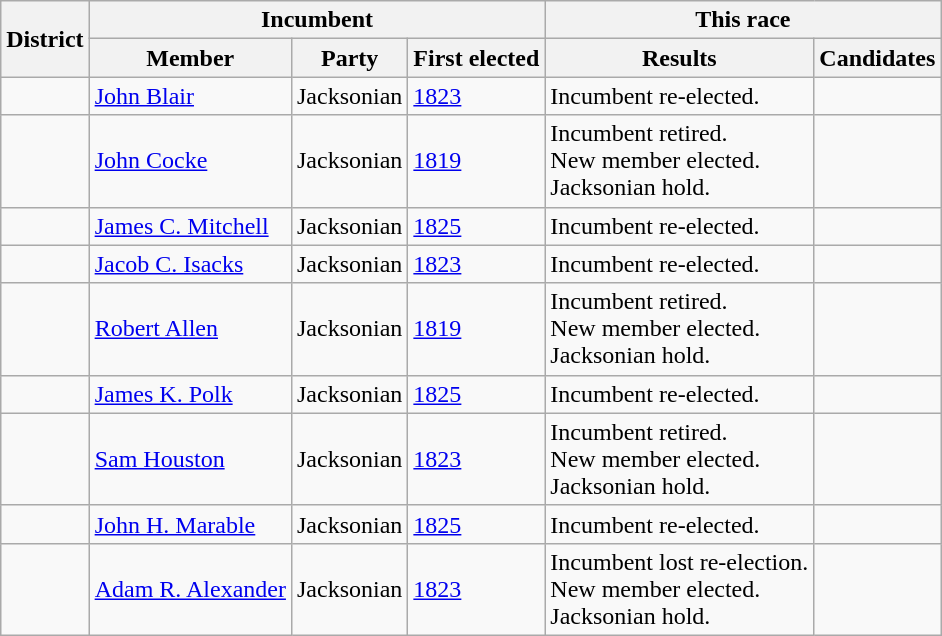<table class=wikitable>
<tr>
<th rowspan=2>District</th>
<th colspan=3>Incumbent</th>
<th colspan=2>This race</th>
</tr>
<tr>
<th>Member</th>
<th>Party</th>
<th>First elected</th>
<th>Results</th>
<th>Candidates</th>
</tr>
<tr>
<td></td>
<td><a href='#'>John Blair</a></td>
<td>Jacksonian</td>
<td><a href='#'>1823</a></td>
<td>Incumbent re-elected.</td>
<td nowrap></td>
</tr>
<tr>
<td></td>
<td><a href='#'>John Cocke</a></td>
<td>Jacksonian</td>
<td><a href='#'>1819</a></td>
<td>Incumbent retired.<br>New member elected.<br>Jacksonian hold.</td>
<td nowrap></td>
</tr>
<tr>
<td></td>
<td><a href='#'>James C. Mitchell</a></td>
<td>Jacksonian</td>
<td><a href='#'>1825</a></td>
<td>Incumbent re-elected.</td>
<td nowrap></td>
</tr>
<tr>
<td></td>
<td><a href='#'>Jacob C. Isacks</a></td>
<td>Jacksonian</td>
<td><a href='#'>1823</a></td>
<td>Incumbent re-elected.</td>
<td nowrap></td>
</tr>
<tr>
<td></td>
<td><a href='#'>Robert Allen</a></td>
<td>Jacksonian</td>
<td><a href='#'>1819</a></td>
<td>Incumbent retired.<br>New member elected.<br>Jacksonian hold.</td>
<td nowrap></td>
</tr>
<tr>
<td></td>
<td><a href='#'>James K. Polk</a></td>
<td>Jacksonian</td>
<td><a href='#'>1825</a></td>
<td>Incumbent re-elected.</td>
<td nowrap></td>
</tr>
<tr>
<td></td>
<td><a href='#'>Sam Houston</a></td>
<td>Jacksonian</td>
<td><a href='#'>1823</a></td>
<td>Incumbent retired.<br>New member elected.<br>Jacksonian hold.</td>
<td nowrap></td>
</tr>
<tr>
<td></td>
<td><a href='#'>John H. Marable</a></td>
<td>Jacksonian</td>
<td><a href='#'>1825</a></td>
<td>Incumbent re-elected.</td>
<td nowrap></td>
</tr>
<tr>
<td></td>
<td><a href='#'>Adam R. Alexander</a></td>
<td>Jacksonian</td>
<td><a href='#'>1823</a></td>
<td>Incumbent lost re-election.<br>New member elected.<br>Jacksonian hold.</td>
<td nowrap></td>
</tr>
</table>
